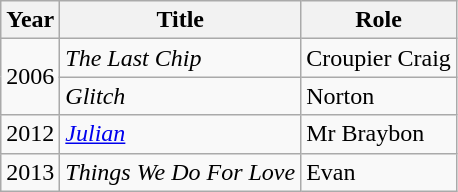<table class="wikitable">
<tr>
<th>Year</th>
<th>Title</th>
<th>Role</th>
</tr>
<tr>
<td rowspan=2>2006</td>
<td><em>The Last Chip</em></td>
<td>Croupier Craig</td>
</tr>
<tr>
<td><em>Glitch</em></td>
<td>Norton</td>
</tr>
<tr>
<td>2012</td>
<td><em><a href='#'>Julian</a></em></td>
<td>Mr Braybon</td>
</tr>
<tr>
<td>2013</td>
<td><em>Things We Do For Love</em></td>
<td>Evan</td>
</tr>
</table>
